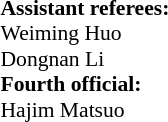<table width=50% style="font-size: 90%">
<tr>
<td><br><strong>Assistant referees:</strong>
<br> Weiming Huo
<br> Dongnan Li
<br><strong>Fourth official:</strong>
<br> Hajim Matsuo</td>
</tr>
</table>
